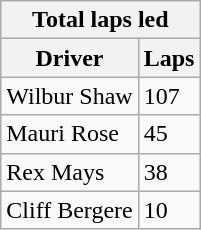<table class="wikitable">
<tr>
<th colspan=2>Total laps led</th>
</tr>
<tr>
<th>Driver</th>
<th>Laps</th>
</tr>
<tr>
<td>Wilbur Shaw</td>
<td>107</td>
</tr>
<tr>
<td>Mauri Rose</td>
<td>45</td>
</tr>
<tr>
<td>Rex Mays</td>
<td>38</td>
</tr>
<tr>
<td>Cliff Bergere</td>
<td>10</td>
</tr>
</table>
